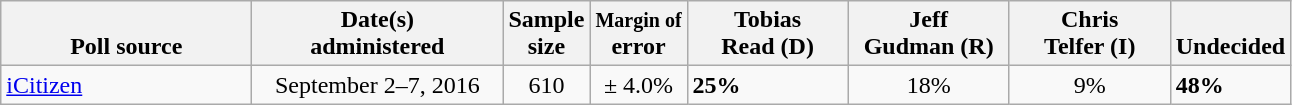<table class="wikitable">
<tr valign= bottom>
<th style="width:160px;">Poll source</th>
<th style="width:160px;">Date(s)<br>administered</th>
<th class=small>Sample<br>size</th>
<th><small>Margin of</small><br>error</th>
<th style="width:100px;">Tobias<br>Read (D)</th>
<th style="width:100px;">Jeff<br>Gudman (R)</th>
<th style="width:100px;">Chris<br>Telfer (I)</th>
<th>Undecided</th>
</tr>
<tr>
<td><a href='#'>iCitizen</a></td>
<td align=center>September 2–7, 2016</td>
<td align=center>610</td>
<td align=center>± 4.0%</td>
<td><strong>25%</strong></td>
<td align=center>18%</td>
<td align=center>9%</td>
<td><strong>48%</strong></td>
</tr>
</table>
